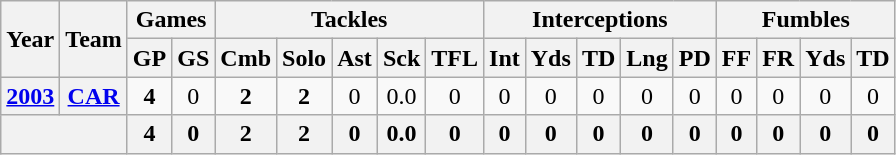<table class="wikitable" style="text-align:center">
<tr>
<th rowspan="2">Year</th>
<th rowspan="2">Team</th>
<th colspan="2">Games</th>
<th colspan="5">Tackles</th>
<th colspan="5">Interceptions</th>
<th colspan="4">Fumbles</th>
</tr>
<tr>
<th>GP</th>
<th>GS</th>
<th>Cmb</th>
<th>Solo</th>
<th>Ast</th>
<th>Sck</th>
<th>TFL</th>
<th>Int</th>
<th>Yds</th>
<th>TD</th>
<th>Lng</th>
<th>PD</th>
<th>FF</th>
<th>FR</th>
<th>Yds</th>
<th>TD</th>
</tr>
<tr>
<th><a href='#'>2003</a></th>
<th><a href='#'>CAR</a></th>
<td><strong>4</strong></td>
<td>0</td>
<td><strong>2</strong></td>
<td><strong>2</strong></td>
<td>0</td>
<td>0.0</td>
<td>0</td>
<td>0</td>
<td>0</td>
<td>0</td>
<td>0</td>
<td>0</td>
<td>0</td>
<td>0</td>
<td>0</td>
<td>0</td>
</tr>
<tr>
<th colspan="2"></th>
<th>4</th>
<th>0</th>
<th>2</th>
<th>2</th>
<th>0</th>
<th>0.0</th>
<th>0</th>
<th>0</th>
<th>0</th>
<th>0</th>
<th>0</th>
<th>0</th>
<th>0</th>
<th>0</th>
<th>0</th>
<th>0</th>
</tr>
</table>
